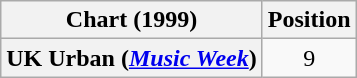<table class="wikitable plainrowheaders" style="text-align:center">
<tr>
<th>Chart (1999)</th>
<th>Position</th>
</tr>
<tr>
<th scope="row">UK Urban (<em><a href='#'>Music Week</a></em>)</th>
<td>9</td>
</tr>
</table>
